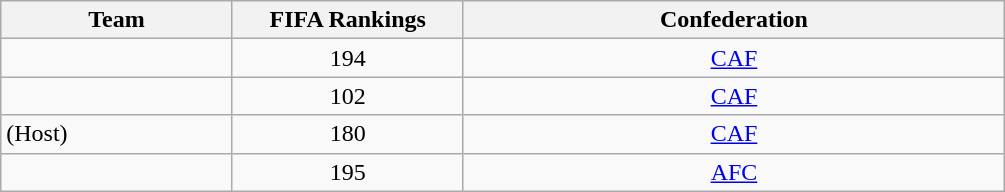<table class="wikitable">
<tr>
<th style="width:16.67%;">Team</th>
<th style="width:16.67%;">FIFA Rankings</th>
<th width=39%>Confederation</th>
</tr>
<tr>
<td align="left"></td>
<td align=center>194</td>
<td align=center><a href='#'>CAF</a></td>
</tr>
<tr>
<td align="left"></td>
<td align=center>102</td>
<td align=center><a href='#'>CAF</a></td>
</tr>
<tr>
<td align="left"> (Host)</td>
<td align=center>180</td>
<td align=center><a href='#'>CAF</a></td>
</tr>
<tr>
<td align="left"></td>
<td align=center>195</td>
<td align=center><a href='#'>AFC</a></td>
</tr>
</table>
